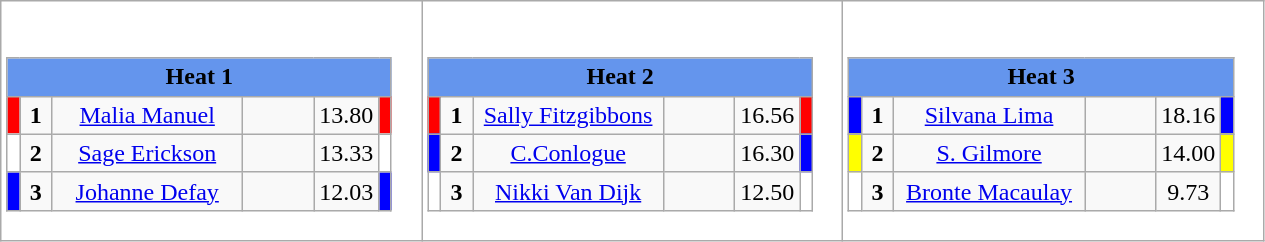<table class="wikitable" style="background:#fff;">
<tr>
<td><div><br><table class="wikitable">
<tr>
<td colspan="6"  style="text-align:center; background:#6495ed;"><strong>Heat 1</strong></td>
</tr>
<tr>
<td style="width:01px; background:#f00;"></td>
<td style="width:14px; text-align:center;"><strong>1</strong></td>
<td style="width:120px; text-align:center;"><a href='#'>Malia Manuel</a></td>
<td style="width:40px; text-align:center;"></td>
<td style="width:20px; text-align:center;">13.80</td>
<td style="width:01px; background:#f00;"></td>
</tr>
<tr>
<td style="width:01px; background:#fff;"></td>
<td style="width:14px; text-align:center;"><strong>2</strong></td>
<td style="width:120px; text-align:center;"><a href='#'>Sage Erickson</a></td>
<td style="width:40px; text-align:center;"></td>
<td style="width:20px; text-align:center;">13.33</td>
<td style="width:01px; background:#fff;"></td>
</tr>
<tr>
<td style="width:01px; background:#00f;"></td>
<td style="width:14px; text-align:center;"><strong>3</strong></td>
<td style="width:120px; text-align:center;"><a href='#'>Johanne Defay</a></td>
<td style="width:40px; text-align:center;"></td>
<td style="width:20px; text-align:center;">12.03</td>
<td style="width:01px; background:#00f;"></td>
</tr>
</table>
</div></td>
<td><div><br><table class="wikitable">
<tr>
<td colspan="6"  style="text-align:center; background:#6495ed;"><strong>Heat 2</strong></td>
</tr>
<tr>
<td style="width:01px; background:#f00;"></td>
<td style="width:14px; text-align:center;"><strong>1</strong></td>
<td style="width:120px; text-align:center;"><a href='#'>Sally Fitzgibbons</a></td>
<td style="width:40px; text-align:center;"></td>
<td style="width:20px; text-align:center;">16.56</td>
<td style="width:01px; background:#f00;"></td>
</tr>
<tr>
<td style="width:01px; background:#00f;"></td>
<td style="width:14px; text-align:center;"><strong>2</strong></td>
<td style="width:120px; text-align:center;"><a href='#'>C.Conlogue</a></td>
<td style="width:40px; text-align:center;"></td>
<td style="width:20px; text-align:center;">16.30</td>
<td style="width:01px; background:#00f;"></td>
</tr>
<tr>
<td style="width:01px; background:#fff;"></td>
<td style="width:14px; text-align:center;"><strong>3</strong></td>
<td style="width:120px; text-align:center;"><a href='#'>Nikki Van Dijk</a></td>
<td style="width:40px; text-align:center;"></td>
<td style="width:20px; text-align:center;">12.50</td>
<td style="width:01px; background:#fff;"></td>
</tr>
</table>
</div></td>
<td><div><br><table class="wikitable">
<tr>
<td colspan="6"  style="text-align:center; background:#6495ed;"><strong>Heat 3</strong></td>
</tr>
<tr>
<td style="width:01px; background:#00f;"></td>
<td style="width:14px; text-align:center;"><strong>1</strong></td>
<td style="width:120px; text-align:center;"><a href='#'>Silvana Lima</a></td>
<td style="width:40px; text-align:center;"></td>
<td style="width:20px; text-align:center;">18.16</td>
<td style="width:01px; background:#00f;"></td>
</tr>
<tr>
<td style="width:01px; background:#ff0;"></td>
<td style="width:14px; text-align:center;"><strong>2</strong></td>
<td style="width:120px; text-align:center;"><a href='#'>S. Gilmore</a></td>
<td style="width:40px; text-align:center;"></td>
<td style="width:20px; text-align:center;">14.00</td>
<td style="width:01px; background:#ff0;"></td>
</tr>
<tr>
<td style="width:01px; background:#fff;"></td>
<td style="width:14px; text-align:center;"><strong>3</strong></td>
<td style="width:120px; text-align:center;"><a href='#'>Bronte Macaulay</a></td>
<td style="width:40px; text-align:center;"></td>
<td style="width:20px; text-align:center;">9.73</td>
<td style="width:01px; background:#fff;"></td>
</tr>
</table>
</div></td>
</tr>
</table>
